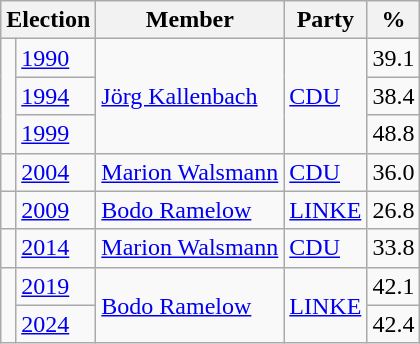<table class=wikitable>
<tr>
<th colspan=2>Election</th>
<th>Member</th>
<th>Party</th>
<th>%</th>
</tr>
<tr>
<td rowspan=3 bgcolor=></td>
<td><a href='#'>1990</a></td>
<td rowspan=3><a href='#'>Jörg Kallenbach</a></td>
<td rowspan=3><a href='#'>CDU</a></td>
<td align=right>39.1</td>
</tr>
<tr>
<td><a href='#'>1994</a></td>
<td align=right>38.4</td>
</tr>
<tr>
<td><a href='#'>1999</a></td>
<td align=right>48.8</td>
</tr>
<tr>
<td bgcolor=></td>
<td><a href='#'>2004</a></td>
<td><a href='#'>Marion Walsmann</a></td>
<td><a href='#'>CDU</a></td>
<td align=right>36.0</td>
</tr>
<tr>
<td bgcolor=></td>
<td><a href='#'>2009</a></td>
<td><a href='#'>Bodo Ramelow</a></td>
<td><a href='#'>LINKE</a></td>
<td align=right>26.8</td>
</tr>
<tr>
<td bgcolor=></td>
<td><a href='#'>2014</a></td>
<td><a href='#'>Marion Walsmann</a></td>
<td><a href='#'>CDU</a></td>
<td align=right>33.8</td>
</tr>
<tr>
<td rowspan=2 bgcolor=></td>
<td><a href='#'>2019</a></td>
<td rowspan=2><a href='#'>Bodo Ramelow</a></td>
<td rowspan=2><a href='#'>LINKE</a></td>
<td align=right>42.1</td>
</tr>
<tr>
<td><a href='#'>2024</a></td>
<td align=right>42.4</td>
</tr>
</table>
